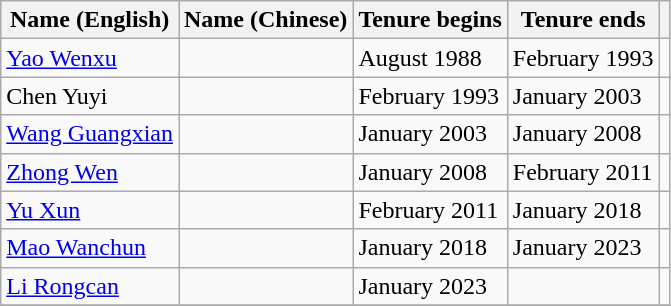<table class="wikitable">
<tr>
<th>Name (English)</th>
<th>Name (Chinese)</th>
<th>Tenure begins</th>
<th>Tenure ends</th>
<th></th>
</tr>
<tr>
<td><a href='#'>Yao Wenxu</a></td>
<td></td>
<td>August 1988</td>
<td>February 1993</td>
<td></td>
</tr>
<tr>
<td>Chen Yuyi</td>
<td></td>
<td>February 1993</td>
<td>January 2003</td>
<td></td>
</tr>
<tr>
<td><a href='#'>Wang Guangxian</a></td>
<td></td>
<td>January 2003</td>
<td>January 2008</td>
<td></td>
</tr>
<tr>
<td><a href='#'>Zhong Wen</a></td>
<td></td>
<td>January 2008</td>
<td>February 2011</td>
<td></td>
</tr>
<tr>
<td><a href='#'>Yu Xun</a></td>
<td></td>
<td>February 2011</td>
<td>January 2018</td>
<td></td>
</tr>
<tr>
<td><a href='#'>Mao Wanchun</a></td>
<td></td>
<td>January 2018</td>
<td>January 2023</td>
<td></td>
</tr>
<tr>
<td><a href='#'>Li Rongcan</a></td>
<td></td>
<td>January 2023</td>
<td></td>
<td></td>
</tr>
<tr>
</tr>
</table>
